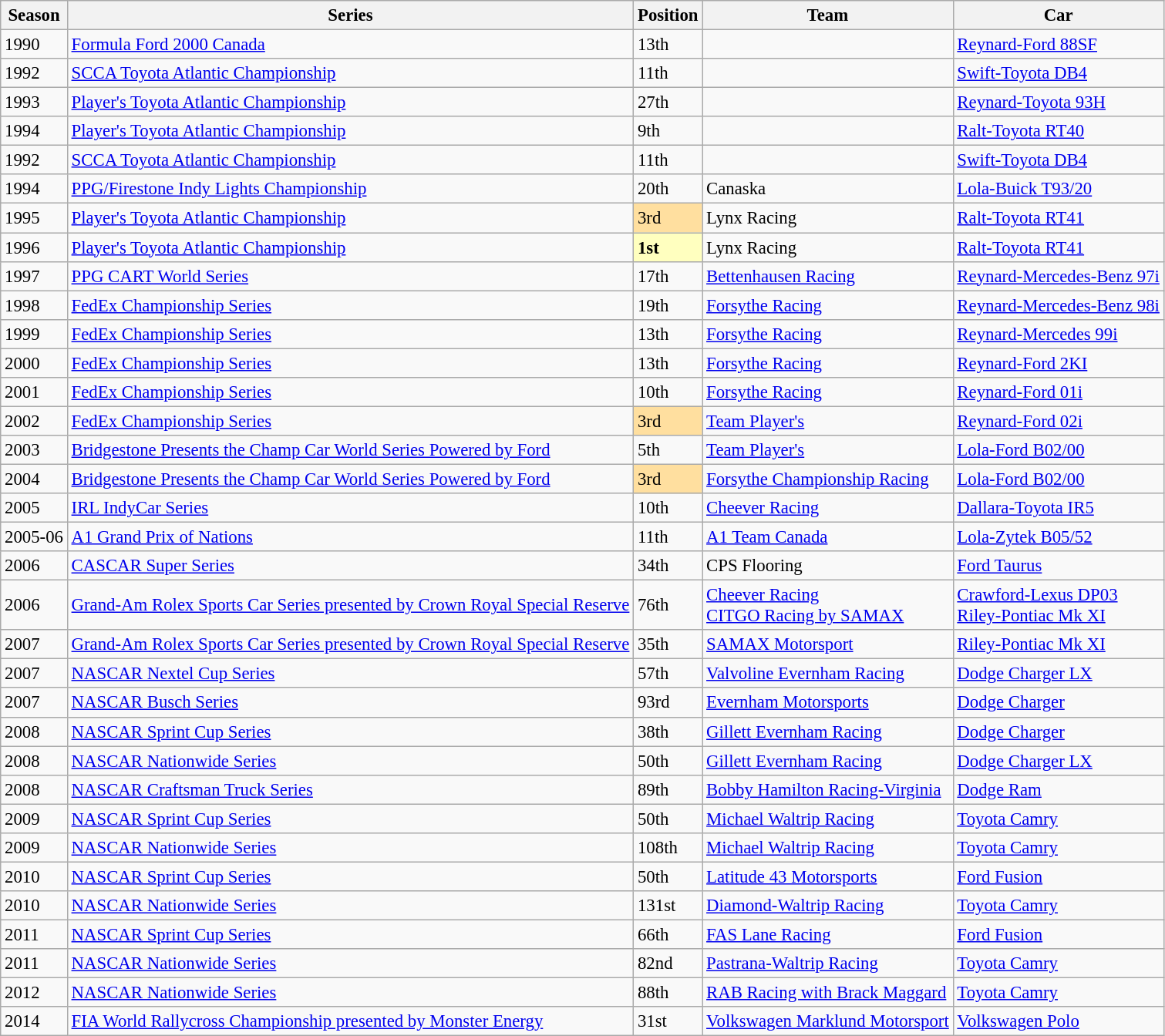<table class="wikitable" style="font-size: 95%;">
<tr>
<th>Season</th>
<th>Series</th>
<th>Position</th>
<th>Team</th>
<th>Car</th>
</tr>
<tr>
<td>1990</td>
<td><a href='#'>Formula Ford 2000 Canada</a></td>
<td>13th</td>
<td></td>
<td><a href='#'>Reynard-Ford 88SF</a></td>
</tr>
<tr>
<td>1992</td>
<td><a href='#'>SCCA Toyota Atlantic Championship</a></td>
<td>11th</td>
<td></td>
<td><a href='#'>Swift-Toyota DB4</a></td>
</tr>
<tr>
<td>1993</td>
<td><a href='#'>Player's Toyota Atlantic Championship</a></td>
<td>27th</td>
<td></td>
<td><a href='#'>Reynard-Toyota 93H</a></td>
</tr>
<tr>
<td>1994</td>
<td><a href='#'>Player's Toyota Atlantic Championship</a></td>
<td>9th</td>
<td></td>
<td><a href='#'>Ralt-Toyota RT40</a></td>
</tr>
<tr>
<td>1992</td>
<td><a href='#'>SCCA Toyota Atlantic Championship</a></td>
<td>11th</td>
<td></td>
<td><a href='#'>Swift-Toyota DB4</a></td>
</tr>
<tr>
<td>1994</td>
<td><a href='#'>PPG/Firestone Indy Lights Championship</a></td>
<td>20th</td>
<td>Canaska</td>
<td><a href='#'>Lola-Buick T93/20</a></td>
</tr>
<tr>
<td>1995</td>
<td><a href='#'>Player's Toyota Atlantic Championship</a></td>
<td style="background:#ffdf9f;">3rd</td>
<td>Lynx Racing</td>
<td><a href='#'>Ralt-Toyota RT41</a></td>
</tr>
<tr>
<td>1996</td>
<td><a href='#'>Player's Toyota Atlantic Championship</a></td>
<td style="background:#ffffbf;"><strong>1st</strong></td>
<td>Lynx Racing</td>
<td><a href='#'>Ralt-Toyota RT41</a></td>
</tr>
<tr>
<td>1997</td>
<td><a href='#'>PPG CART World Series</a></td>
<td>17th</td>
<td><a href='#'>Bettenhausen Racing</a></td>
<td><a href='#'>Reynard-Mercedes-Benz 97i</a></td>
</tr>
<tr>
<td>1998</td>
<td><a href='#'>FedEx Championship Series</a></td>
<td>19th</td>
<td><a href='#'>Forsythe Racing</a></td>
<td><a href='#'>Reynard-Mercedes-Benz 98i</a></td>
</tr>
<tr>
<td>1999</td>
<td><a href='#'>FedEx Championship Series</a></td>
<td>13th</td>
<td><a href='#'>Forsythe Racing</a></td>
<td><a href='#'>Reynard-Mercedes 99i</a></td>
</tr>
<tr>
<td>2000</td>
<td><a href='#'>FedEx Championship Series</a></td>
<td>13th</td>
<td><a href='#'>Forsythe Racing</a></td>
<td><a href='#'>Reynard-Ford 2KI</a></td>
</tr>
<tr>
<td>2001</td>
<td><a href='#'>FedEx Championship Series</a></td>
<td>10th</td>
<td><a href='#'>Forsythe Racing</a></td>
<td><a href='#'>Reynard-Ford 01i</a></td>
</tr>
<tr>
<td>2002</td>
<td><a href='#'>FedEx Championship Series</a></td>
<td style="background:#ffdf9f;">3rd</td>
<td><a href='#'>Team Player's</a></td>
<td><a href='#'>Reynard-Ford 02i</a></td>
</tr>
<tr>
<td>2003</td>
<td><a href='#'>Bridgestone Presents the Champ Car World Series Powered by Ford</a></td>
<td>5th</td>
<td><a href='#'>Team Player's</a></td>
<td><a href='#'>Lola-Ford B02/00</a></td>
</tr>
<tr>
<td>2004</td>
<td><a href='#'>Bridgestone Presents the Champ Car World Series Powered by Ford</a></td>
<td style="background:#ffdf9f;">3rd</td>
<td><a href='#'>Forsythe Championship Racing</a></td>
<td><a href='#'>Lola-Ford B02/00</a></td>
</tr>
<tr>
<td>2005</td>
<td><a href='#'>IRL IndyCar Series</a></td>
<td>10th</td>
<td><a href='#'>Cheever Racing</a></td>
<td><a href='#'>Dallara-Toyota IR5</a></td>
</tr>
<tr>
<td>2005-06</td>
<td><a href='#'>A1 Grand Prix of Nations</a></td>
<td>11th</td>
<td><a href='#'>A1 Team Canada</a></td>
<td><a href='#'>Lola-Zytek B05/52</a></td>
</tr>
<tr>
<td>2006</td>
<td><a href='#'>CASCAR Super Series</a></td>
<td>34th</td>
<td>CPS Flooring</td>
<td><a href='#'>Ford Taurus</a></td>
</tr>
<tr>
<td>2006</td>
<td><a href='#'>Grand-Am Rolex Sports Car Series presented by Crown Royal Special Reserve</a></td>
<td>76th</td>
<td><a href='#'>Cheever Racing</a><br><a href='#'>CITGO Racing by SAMAX</a></td>
<td><a href='#'>Crawford-Lexus DP03</a><br><a href='#'>Riley-Pontiac Mk XI</a></td>
</tr>
<tr>
<td>2007</td>
<td><a href='#'>Grand-Am Rolex Sports Car Series presented by Crown Royal Special Reserve</a></td>
<td>35th</td>
<td><a href='#'>SAMAX Motorsport</a></td>
<td><a href='#'>Riley-Pontiac Mk XI</a></td>
</tr>
<tr>
<td>2007</td>
<td><a href='#'>NASCAR Nextel Cup Series</a></td>
<td>57th</td>
<td><a href='#'>Valvoline Evernham Racing</a></td>
<td><a href='#'>Dodge Charger LX</a></td>
</tr>
<tr>
<td>2007</td>
<td><a href='#'>NASCAR Busch Series</a></td>
<td>93rd</td>
<td><a href='#'>Evernham Motorsports</a></td>
<td><a href='#'>Dodge Charger</a></td>
</tr>
<tr>
<td>2008</td>
<td><a href='#'>NASCAR Sprint Cup Series</a></td>
<td>38th</td>
<td><a href='#'>Gillett Evernham Racing</a></td>
<td><a href='#'>Dodge Charger</a></td>
</tr>
<tr>
<td>2008</td>
<td><a href='#'>NASCAR Nationwide Series</a></td>
<td>50th</td>
<td><a href='#'>Gillett Evernham Racing</a></td>
<td><a href='#'>Dodge Charger LX</a></td>
</tr>
<tr>
<td>2008</td>
<td><a href='#'>NASCAR Craftsman Truck Series</a></td>
<td>89th</td>
<td><a href='#'>Bobby Hamilton Racing-Virginia</a></td>
<td><a href='#'>Dodge Ram</a></td>
</tr>
<tr>
<td>2009</td>
<td><a href='#'>NASCAR Sprint Cup Series</a></td>
<td>50th</td>
<td><a href='#'>Michael Waltrip Racing</a></td>
<td><a href='#'>Toyota Camry</a></td>
</tr>
<tr>
<td>2009</td>
<td><a href='#'>NASCAR Nationwide Series</a></td>
<td>108th</td>
<td><a href='#'>Michael Waltrip Racing</a></td>
<td><a href='#'>Toyota Camry</a></td>
</tr>
<tr>
<td>2010</td>
<td><a href='#'>NASCAR Sprint Cup Series</a></td>
<td>50th</td>
<td><a href='#'>Latitude 43 Motorsports</a></td>
<td><a href='#'>Ford Fusion</a></td>
</tr>
<tr>
<td>2010</td>
<td><a href='#'>NASCAR Nationwide Series</a></td>
<td>131st</td>
<td><a href='#'>Diamond-Waltrip Racing</a></td>
<td><a href='#'>Toyota Camry</a></td>
</tr>
<tr>
<td>2011</td>
<td><a href='#'>NASCAR Sprint Cup Series</a></td>
<td>66th</td>
<td><a href='#'>FAS Lane Racing</a></td>
<td><a href='#'>Ford Fusion</a></td>
</tr>
<tr>
<td>2011</td>
<td><a href='#'>NASCAR Nationwide Series</a></td>
<td>82nd</td>
<td><a href='#'>Pastrana-Waltrip Racing</a></td>
<td><a href='#'>Toyota Camry</a></td>
</tr>
<tr>
<td>2012</td>
<td><a href='#'>NASCAR Nationwide Series</a></td>
<td>88th</td>
<td><a href='#'>RAB Racing with Brack Maggard</a></td>
<td><a href='#'>Toyota Camry</a></td>
</tr>
<tr>
<td>2014</td>
<td><a href='#'>FIA World Rallycross Championship presented by Monster Energy</a></td>
<td>31st</td>
<td><a href='#'>Volkswagen Marklund Motorsport</a></td>
<td><a href='#'>Volkswagen Polo</a></td>
</tr>
</table>
